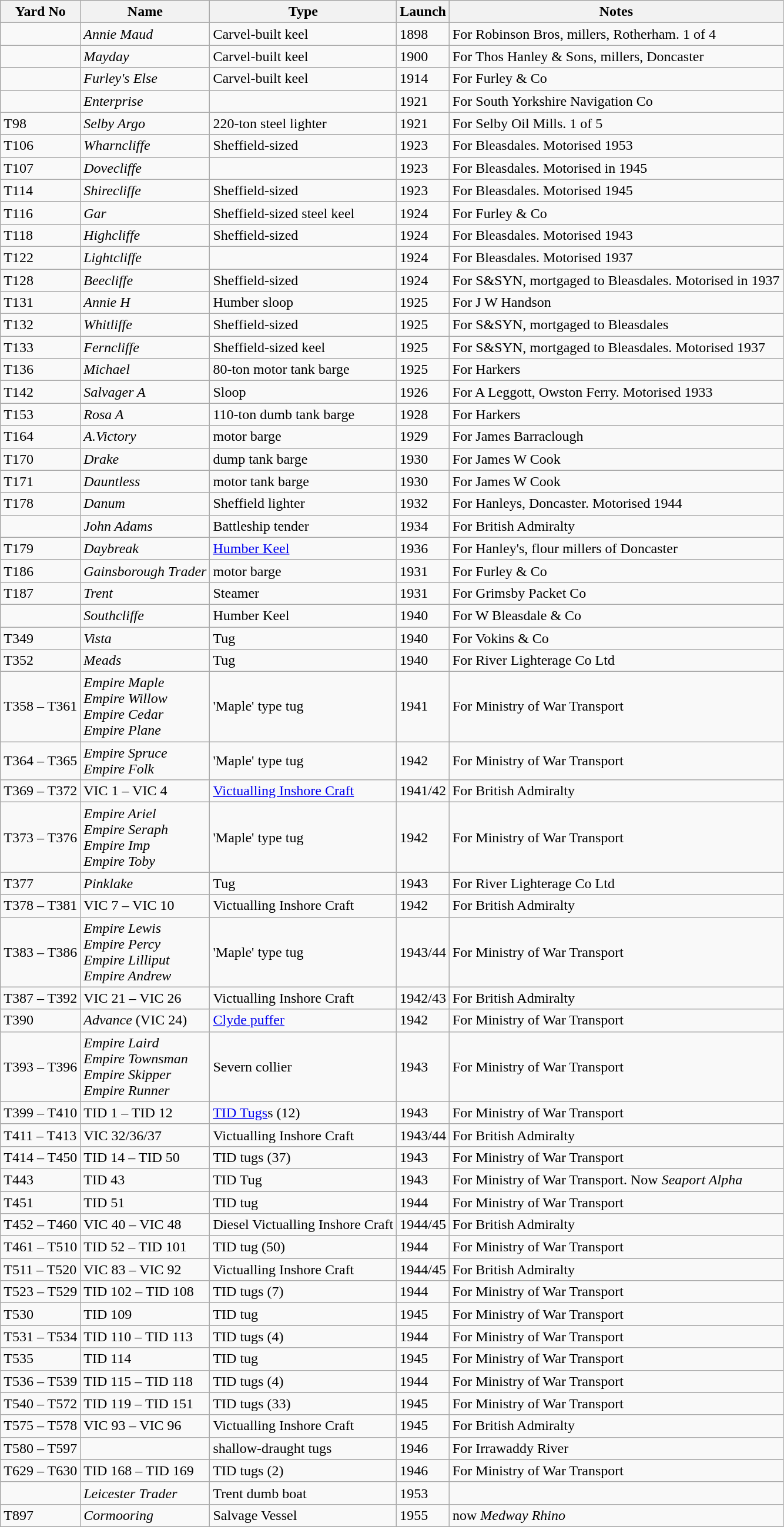<table class="wikitable sortable">
<tr>
<th>Yard No</th>
<th>Name</th>
<th>Type</th>
<th>Launch</th>
<th class="unsortable">Notes</th>
</tr>
<tr>
<td></td>
<td><em>Annie Maud</em></td>
<td>Carvel-built keel</td>
<td>1898</td>
<td>For Robinson Bros, millers, Rotherham. 1 of 4</td>
</tr>
<tr>
<td></td>
<td><em>Mayday</em></td>
<td>Carvel-built keel</td>
<td>1900</td>
<td>For Thos Hanley & Sons, millers, Doncaster</td>
</tr>
<tr>
<td></td>
<td><em>Furley's Else</em></td>
<td>Carvel-built keel</td>
<td>1914</td>
<td>For Furley & Co</td>
</tr>
<tr>
<td></td>
<td><em>Enterprise</em></td>
<td></td>
<td>1921</td>
<td>For South Yorkshire Navigation Co</td>
</tr>
<tr>
<td>T98</td>
<td><em>Selby Argo</em></td>
<td>220-ton steel lighter</td>
<td>1921</td>
<td>For Selby Oil Mills. 1 of 5</td>
</tr>
<tr>
<td>T106</td>
<td><em>Wharncliffe</em></td>
<td>Sheffield-sized</td>
<td>1923</td>
<td>For Bleasdales. Motorised 1953</td>
</tr>
<tr>
<td>T107</td>
<td><em>Dovecliffe</em></td>
<td></td>
<td>1923</td>
<td>For Bleasdales. Motorised in 1945</td>
</tr>
<tr>
<td>T114</td>
<td><em>Shirecliffe</em></td>
<td>Sheffield-sized</td>
<td>1923</td>
<td>For Bleasdales. Motorised 1945</td>
</tr>
<tr>
<td>T116</td>
<td><em>Gar</em></td>
<td>Sheffield-sized steel keel</td>
<td>1924</td>
<td>For Furley & Co</td>
</tr>
<tr>
<td>T118</td>
<td><em>Highcliffe</em></td>
<td>Sheffield-sized</td>
<td>1924</td>
<td>For Bleasdales. Motorised 1943</td>
</tr>
<tr>
<td>T122</td>
<td><em>Lightcliffe</em></td>
<td></td>
<td>1924</td>
<td>For Bleasdales. Motorised 1937</td>
</tr>
<tr>
<td>T128</td>
<td><em>Beecliffe</em></td>
<td>Sheffield-sized</td>
<td>1924</td>
<td>For S&SYN, mortgaged to Bleasdales. Motorised in 1937</td>
</tr>
<tr>
<td>T131</td>
<td><em>Annie H</em></td>
<td>Humber sloop</td>
<td>1925</td>
<td>For J W Handson</td>
</tr>
<tr>
<td>T132</td>
<td><em>Whitliffe</em></td>
<td>Sheffield-sized</td>
<td>1925</td>
<td>For S&SYN, mortgaged to Bleasdales</td>
</tr>
<tr>
<td>T133</td>
<td><em>Ferncliffe</em></td>
<td>Sheffield-sized keel</td>
<td>1925</td>
<td>For S&SYN, mortgaged to Bleasdales. Motorised 1937</td>
</tr>
<tr>
<td>T136</td>
<td><em>Michael</em></td>
<td>80-ton motor tank barge</td>
<td>1925</td>
<td>For Harkers</td>
</tr>
<tr>
<td>T142</td>
<td><em>Salvager A</em></td>
<td>Sloop</td>
<td>1926</td>
<td>For A Leggott, Owston Ferry. Motorised 1933</td>
</tr>
<tr>
<td>T153</td>
<td><em>Rosa A</em></td>
<td>110-ton dumb tank barge</td>
<td>1928</td>
<td>For Harkers</td>
</tr>
<tr>
<td>T164</td>
<td><em>A.Victory</em></td>
<td>motor barge</td>
<td>1929</td>
<td>For James Barraclough</td>
</tr>
<tr>
<td>T170</td>
<td><em>Drake</em></td>
<td>dump tank barge</td>
<td>1930</td>
<td>For James W Cook</td>
</tr>
<tr>
<td>T171</td>
<td><em>Dauntless</em></td>
<td>motor tank barge</td>
<td>1930</td>
<td>For James W Cook</td>
</tr>
<tr>
<td>T178</td>
<td><em>Danum</em></td>
<td>Sheffield lighter</td>
<td>1932</td>
<td>For Hanleys, Doncaster. Motorised 1944</td>
</tr>
<tr>
<td></td>
<td><em>John Adams</em></td>
<td>Battleship tender</td>
<td>1934</td>
<td>For British Admiralty</td>
</tr>
<tr>
<td>T179</td>
<td><em>Daybreak</em></td>
<td><a href='#'>Humber Keel</a></td>
<td>1936</td>
<td>For Hanley's, flour millers of Doncaster</td>
</tr>
<tr>
<td>T186</td>
<td><em>Gainsborough Trader</em></td>
<td>motor barge</td>
<td>1931</td>
<td>For Furley & Co</td>
</tr>
<tr>
<td>T187</td>
<td><em>Trent</em></td>
<td>Steamer</td>
<td>1931</td>
<td>For Grimsby Packet Co</td>
</tr>
<tr>
<td></td>
<td><em>Southcliffe</em></td>
<td>Humber Keel</td>
<td>1940</td>
<td>For W Bleasdale & Co</td>
</tr>
<tr>
<td>T349</td>
<td><em>Vista</em></td>
<td>Tug</td>
<td>1940</td>
<td>For Vokins & Co</td>
</tr>
<tr>
<td>T352</td>
<td><em>Meads</em></td>
<td>Tug</td>
<td>1940</td>
<td>For River Lighterage Co Ltd</td>
</tr>
<tr>
<td>T358 – T361</td>
<td><em>Empire Maple</em><br><em>Empire Willow</em><br><em>Empire Cedar</em><br><em>Empire Plane</em></td>
<td>'Maple' type tug</td>
<td>1941</td>
<td>For Ministry of War Transport</td>
</tr>
<tr>
<td>T364 – T365</td>
<td><em>Empire Spruce</em><br><em>Empire Folk</em></td>
<td>'Maple' type tug</td>
<td>1942</td>
<td>For Ministry of War Transport</td>
</tr>
<tr>
<td>T369 – T372</td>
<td>VIC 1 – VIC 4</td>
<td><a href='#'>Victualling Inshore Craft</a></td>
<td>1941/42</td>
<td>For British Admiralty</td>
</tr>
<tr>
<td>T373 – T376</td>
<td><em>Empire Ariel</em><br><em>Empire Seraph</em><br><em>Empire Imp</em><br><em>Empire Toby</em></td>
<td>'Maple' type tug</td>
<td>1942</td>
<td>For Ministry of War Transport</td>
</tr>
<tr>
<td>T377</td>
<td><em>Pinklake</em></td>
<td>Tug</td>
<td>1943</td>
<td>For River Lighterage Co Ltd</td>
</tr>
<tr>
<td>T378 – T381</td>
<td>VIC 7 – VIC 10</td>
<td>Victualling Inshore Craft</td>
<td>1942</td>
<td>For British Admiralty</td>
</tr>
<tr>
<td>T383 – T386</td>
<td><em>Empire Lewis</em><br><em>Empire Percy</em><br><em>Empire Lilliput</em><br><em>Empire Andrew</em></td>
<td>'Maple' type tug</td>
<td>1943/44</td>
<td>For Ministry of War Transport</td>
</tr>
<tr>
<td>T387 – T392</td>
<td>VIC 21 – VIC 26</td>
<td>Victualling Inshore Craft</td>
<td>1942/43</td>
<td>For British Admiralty</td>
</tr>
<tr>
<td>T390</td>
<td><em>Advance</em> (VIC 24)</td>
<td><a href='#'>Clyde puffer</a></td>
<td>1942</td>
<td>For Ministry of War Transport</td>
</tr>
<tr>
<td>T393 – T396</td>
<td><em>Empire Laird</em><br><em>Empire Townsman</em><br><em>Empire Skipper</em><br><em>Empire Runner</em></td>
<td>Severn collier</td>
<td>1943</td>
<td>For Ministry of War Transport</td>
</tr>
<tr>
<td>T399 – T410</td>
<td>TID 1 – TID 12</td>
<td><a href='#'>TID Tugs</a>s (12)</td>
<td>1943</td>
<td>For Ministry of War Transport</td>
</tr>
<tr Staincliffe Humber keel 1936 for W Bleasdale & Co>
<td>T411 – T413</td>
<td>VIC 32/36/37</td>
<td>Victualling Inshore Craft</td>
<td>1943/44</td>
<td>For British Admiralty</td>
</tr>
<tr>
<td>T414 – T450</td>
<td>TID 14 – TID 50</td>
<td>TID tugs (37)</td>
<td>1943</td>
<td>For Ministry of War Transport</td>
</tr>
<tr>
<td>T443</td>
<td>TID 43</td>
<td>TID Tug</td>
<td>1943</td>
<td>For Ministry of War Transport. Now <em>Seaport Alpha</em></td>
</tr>
<tr>
<td>T451</td>
<td>TID 51</td>
<td>TID tug</td>
<td>1944</td>
<td>For Ministry of War Transport</td>
</tr>
<tr>
<td>T452 – T460</td>
<td>VIC 40 – VIC 48</td>
<td>Diesel Victualling Inshore Craft</td>
<td>1944/45</td>
<td>For British Admiralty</td>
</tr>
<tr>
<td>T461 – T510</td>
<td>TID 52 – TID 101</td>
<td>TID tug (50)</td>
<td>1944</td>
<td>For Ministry of War Transport</td>
</tr>
<tr>
<td>T511 – T520</td>
<td>VIC 83 – VIC 92</td>
<td>Victualling Inshore Craft</td>
<td>1944/45</td>
<td>For British Admiralty</td>
</tr>
<tr>
<td>T523 – T529</td>
<td>TID 102 – TID 108</td>
<td>TID tugs (7)</td>
<td>1944</td>
<td>For Ministry of War Transport</td>
</tr>
<tr>
<td>T530</td>
<td>TID 109</td>
<td>TID tug</td>
<td>1945</td>
<td>For Ministry of War Transport</td>
</tr>
<tr>
<td>T531 – T534</td>
<td>TID 110 – TID 113</td>
<td>TID tugs (4)</td>
<td>1944</td>
<td>For Ministry of War Transport</td>
</tr>
<tr>
<td>T535</td>
<td>TID 114</td>
<td>TID tug</td>
<td>1945</td>
<td>For Ministry of War Transport</td>
</tr>
<tr>
<td>T536 – T539</td>
<td>TID 115 – TID 118</td>
<td>TID tugs (4)</td>
<td>1944</td>
<td>For Ministry of War Transport</td>
</tr>
<tr>
<td>T540 – T572</td>
<td>TID 119 – TID 151</td>
<td>TID tugs (33)</td>
<td>1945</td>
<td>For Ministry of War Transport</td>
</tr>
<tr>
<td>T575 – T578</td>
<td>VIC 93 – VIC 96</td>
<td>Victualling Inshore Craft</td>
<td>1945</td>
<td>For British Admiralty</td>
</tr>
<tr>
<td>T580 – T597</td>
<td></td>
<td>shallow-draught tugs</td>
<td>1946</td>
<td>For Irrawaddy River</td>
</tr>
<tr>
<td>T629 – T630</td>
<td>TID 168 – TID 169</td>
<td>TID tugs (2)</td>
<td>1946</td>
<td>For Ministry of War Transport</td>
</tr>
<tr>
<td></td>
<td><em>Leicester Trader</em></td>
<td>Trent dumb boat</td>
<td>1953</td>
<td></td>
</tr>
<tr>
<td>T897</td>
<td><em>Cormooring</em></td>
<td>Salvage Vessel</td>
<td>1955</td>
<td>now <em>Medway Rhino</em></td>
</tr>
</table>
